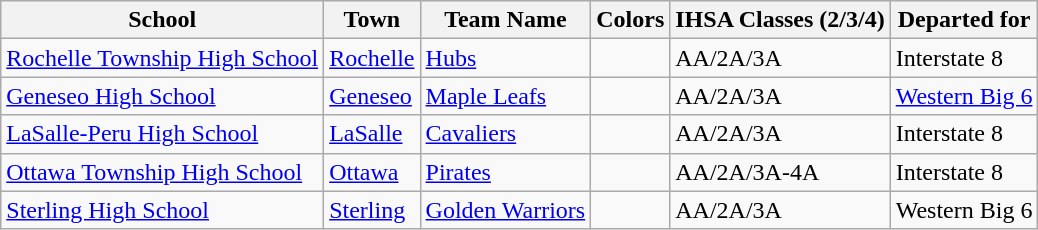<table class="wikitable">
<tr>
<th>School</th>
<th>Town</th>
<th>Team Name</th>
<th>Colors</th>
<th>IHSA Classes (2/3/4)</th>
<th>Departed for</th>
</tr>
<tr>
<td><a href='#'>Rochelle Township High School</a></td>
<td><a href='#'>Rochelle</a></td>
<td><a href='#'>Hubs</a></td>
<td> </td>
<td>AA/2A/3A</td>
<td>Interstate 8</td>
</tr>
<tr>
<td><a href='#'>Geneseo High School</a></td>
<td><a href='#'>Geneseo</a></td>
<td><a href='#'>Maple Leafs</a></td>
<td> </td>
<td>AA/2A/3A</td>
<td><a href='#'>Western Big 6</a></td>
</tr>
<tr>
<td><a href='#'>LaSalle-Peru High School</a></td>
<td><a href='#'>LaSalle</a></td>
<td><a href='#'>Cavaliers</a></td>
<td> </td>
<td>AA/2A/3A</td>
<td>Interstate 8</td>
</tr>
<tr>
<td><a href='#'>Ottawa Township High School</a></td>
<td><a href='#'>Ottawa</a></td>
<td><a href='#'>Pirates</a></td>
<td> </td>
<td>AA/2A/3A-4A</td>
<td>Interstate 8</td>
</tr>
<tr>
<td><a href='#'>Sterling High School</a></td>
<td><a href='#'>Sterling</a></td>
<td><a href='#'>Golden Warriors</a></td>
<td> </td>
<td>AA/2A/3A</td>
<td>Western Big 6</td>
</tr>
</table>
